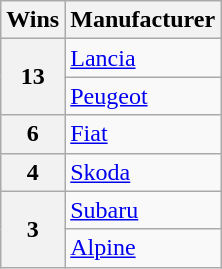<table class=wikitable>
<tr>
<th>Wins</th>
<th>Manufacturer</th>
</tr>
<tr>
<th rowspan=2>13</th>
<td> <a href='#'>Lancia</a></td>
</tr>
<tr>
<td> <a href='#'>Peugeot</a></td>
</tr>
<tr>
<th>6</th>
<td> <a href='#'>Fiat</a></td>
</tr>
<tr>
<th>4</th>
<td> <a href='#'>Skoda</a></td>
</tr>
<tr>
<th rowspan=2>3</th>
<td> <a href='#'>Subaru</a></td>
</tr>
<tr>
<td> <a href='#'>Alpine</a></td>
</tr>
</table>
